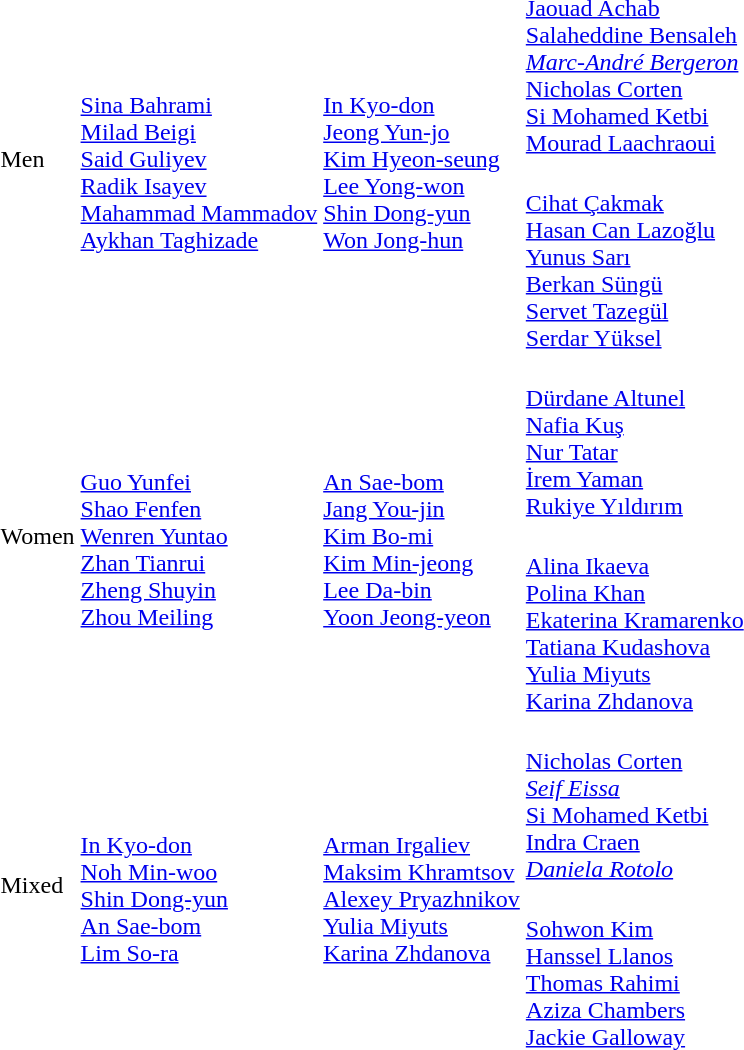<table>
<tr>
<td rowspan=2>Men</td>
<td rowspan=2><br><a href='#'>Sina Bahrami</a><br><a href='#'>Milad Beigi</a><br><a href='#'>Said Guliyev</a><br><a href='#'>Radik Isayev</a><br><a href='#'>Mahammad Mammadov</a><br><a href='#'>Aykhan Taghizade</a></td>
<td rowspan=2><br><a href='#'>In Kyo-don</a><br><a href='#'>Jeong Yun-jo</a><br><a href='#'>Kim Hyeon-seung</a><br><a href='#'>Lee Yong-won</a><br><a href='#'>Shin Dong-yun</a><br><a href='#'>Won Jong-hun</a></td>
<td><br><a href='#'>Jaouad Achab</a><br><a href='#'>Salaheddine Bensaleh</a><br><em><a href='#'>Marc-André Bergeron</a></em><br><a href='#'>Nicholas Corten</a><br><a href='#'>Si Mohamed Ketbi</a><br><a href='#'>Mourad Laachraoui</a></td>
</tr>
<tr>
<td><br><a href='#'>Cihat Çakmak</a><br><a href='#'>Hasan Can Lazoğlu</a><br><a href='#'>Yunus Sarı</a><br><a href='#'>Berkan Süngü</a><br><a href='#'>Servet Tazegül</a><br><a href='#'>Serdar Yüksel</a></td>
</tr>
<tr>
<td rowspan=2>Women</td>
<td rowspan=2><br><a href='#'>Guo Yunfei</a><br><a href='#'>Shao Fenfen</a><br><a href='#'>Wenren Yuntao</a><br><a href='#'>Zhan Tianrui</a><br><a href='#'>Zheng Shuyin</a><br><a href='#'>Zhou Meiling</a></td>
<td rowspan=2><br><a href='#'>An Sae-bom</a><br><a href='#'>Jang You-jin</a><br><a href='#'>Kim Bo-mi</a><br><a href='#'>Kim Min-jeong</a><br><a href='#'>Lee Da-bin</a><br><a href='#'>Yoon Jeong-yeon</a></td>
<td><br><a href='#'>Dürdane Altunel</a><br><a href='#'>Nafia Kuş</a><br><a href='#'>Nur Tatar</a><br><a href='#'>İrem Yaman</a><br><a href='#'>Rukiye Yıldırım</a></td>
</tr>
<tr>
<td><br><a href='#'>Alina Ikaeva</a><br><a href='#'>Polina Khan</a><br><a href='#'>Ekaterina Kramarenko</a><br><a href='#'>Tatiana Kudashova</a><br><a href='#'>Yulia Miyuts</a><br><a href='#'>Karina Zhdanova</a></td>
</tr>
<tr>
<td rowspan=2>Mixed</td>
<td rowspan=2><br><a href='#'>In Kyo-don</a><br><a href='#'>Noh Min-woo</a><br><a href='#'>Shin Dong-yun</a><br><a href='#'>An Sae-bom</a><br><a href='#'>Lim So-ra</a></td>
<td rowspan=2><br><a href='#'>Arman Irgaliev</a><br><a href='#'>Maksim Khramtsov</a><br><a href='#'>Alexey Pryazhnikov</a><br><a href='#'>Yulia Miyuts</a><br><a href='#'>Karina Zhdanova</a></td>
<td><br><a href='#'>Nicholas Corten</a><br><em><a href='#'>Seif Eissa</a></em><br><a href='#'>Si Mohamed Ketbi</a><br><a href='#'>Indra Craen</a><br><em><a href='#'>Daniela Rotolo</a></em></td>
</tr>
<tr>
<td><br><a href='#'>Sohwon Kim</a><br><a href='#'>Hanssel Llanos</a><br><a href='#'>Thomas Rahimi</a><br><a href='#'>Aziza Chambers</a><br><a href='#'>Jackie Galloway</a></td>
</tr>
</table>
